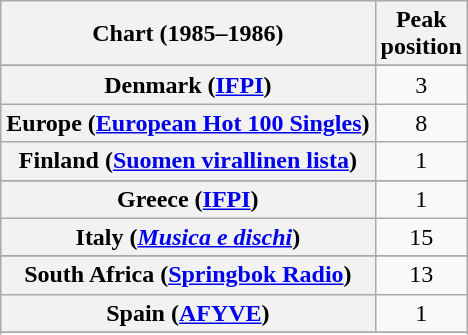<table class="wikitable sortable plainrowheaders" style="text-align:center">
<tr>
<th scope="col">Chart (1985–1986)</th>
<th scope="col">Peak<br>position</th>
</tr>
<tr>
</tr>
<tr>
</tr>
<tr>
<th scope="row">Denmark (<a href='#'>IFPI</a>)</th>
<td>3</td>
</tr>
<tr>
<th scope="row">Europe (<a href='#'>European Hot 100 Singles</a>)</th>
<td>8</td>
</tr>
<tr>
<th scope="row">Finland (<a href='#'>Suomen virallinen lista</a>)</th>
<td>1</td>
</tr>
<tr>
</tr>
<tr>
<th scope="row">Greece (<a href='#'>IFPI</a>)</th>
<td>1</td>
</tr>
<tr>
<th scope="row">Italy (<em><a href='#'>Musica e dischi</a></em>)</th>
<td>15</td>
</tr>
<tr>
</tr>
<tr>
</tr>
<tr>
</tr>
<tr>
<th scope="row">South Africa (<a href='#'>Springbok Radio</a>)</th>
<td>13</td>
</tr>
<tr>
<th scope="row">Spain (<a href='#'>AFYVE</a>)</th>
<td>1</td>
</tr>
<tr>
</tr>
<tr>
</tr>
<tr>
</tr>
</table>
